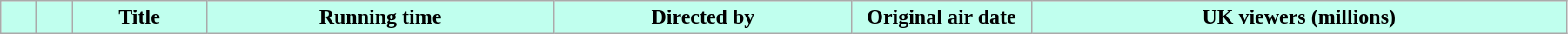<table class="wikitable" style="width:95%; background:#FFFFFF">
<tr style="color:#000;">
<th style="background:#C0FFEE; width:20px"></th>
<th style="background:#C0FFEE; width:20px"></th>
<th style="background:#C0FFEE;">Title</th>
<th style="background:#C0FFEE;">Running time</th>
<th style="background:#C0FFEE;">Directed by</th>
<th style="background:#C0FFEE; width:130px">Original air date</th>
<th style="background:#C0FFEE;">UK viewers (millions)<br>

</th>
</tr>
</table>
